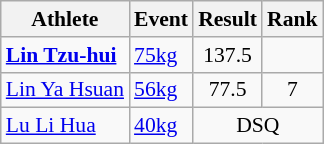<table class=wikitable style="font-size:90%">
<tr>
<th>Athlete</th>
<th>Event</th>
<th>Result</th>
<th>Rank</th>
</tr>
<tr>
<td><strong><a href='#'>Lin Tzu-hui</a></strong></td>
<td><a href='#'>75kg</a></td>
<td style="text-align:center;">137.5</td>
<td style="text-align:center;"></td>
</tr>
<tr>
<td><a href='#'>Lin Ya Hsuan</a></td>
<td><a href='#'>56kg</a></td>
<td style="text-align:center;">77.5</td>
<td style="text-align:center;">7</td>
</tr>
<tr>
<td><a href='#'>Lu Li Hua</a></td>
<td><a href='#'>40kg</a></td>
<td style="text-align:center;" colspan="2">DSQ</td>
</tr>
</table>
